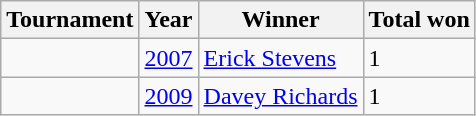<table class="wikitable sortable">
<tr>
<th>Tournament</th>
<th>Year</th>
<th>Winner</th>
<th>Total won</th>
</tr>
<tr>
<td></td>
<td><a href='#'>2007</a></td>
<td><a href='#'>Erick Stevens</a></td>
<td>1</td>
</tr>
<tr>
<td></td>
<td><a href='#'>2009</a></td>
<td><a href='#'>Davey Richards</a></td>
<td>1</td>
</tr>
</table>
